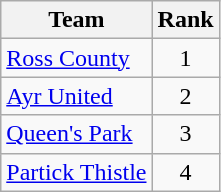<table class="wikitable" style="text-align: center;">
<tr>
<th>Team</th>
<th>Rank</th>
</tr>
<tr>
<td style="text-align: left;"><a href='#'>Ross County</a></td>
<td>1</td>
</tr>
<tr>
<td style="text-align: left;"><a href='#'>Ayr United</a></td>
<td>2</td>
</tr>
<tr>
<td style="text-align: left;"><a href='#'>Queen's Park</a></td>
<td>3</td>
</tr>
<tr>
<td style="text-align: left;"><a href='#'>Partick Thistle</a></td>
<td>4</td>
</tr>
</table>
